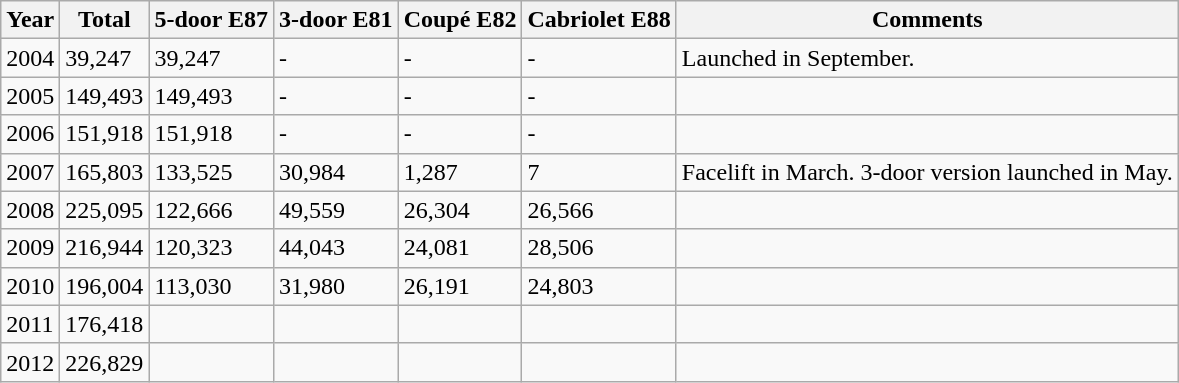<table class="wikitable">
<tr>
<th>Year</th>
<th>Total</th>
<th>5-door E87</th>
<th>3-door E81</th>
<th>Coupé E82</th>
<th>Cabriolet E88</th>
<th>Comments</th>
</tr>
<tr>
<td>2004</td>
<td>39,247</td>
<td>39,247</td>
<td>-</td>
<td>-</td>
<td>-</td>
<td>Launched in September.</td>
</tr>
<tr>
<td>2005</td>
<td>149,493</td>
<td>149,493</td>
<td>-</td>
<td>-</td>
<td>-</td>
<td></td>
</tr>
<tr>
<td>2006</td>
<td>151,918</td>
<td>151,918</td>
<td>-</td>
<td>-</td>
<td>-</td>
<td></td>
</tr>
<tr>
<td>2007</td>
<td>165,803</td>
<td>133,525</td>
<td>30,984</td>
<td>1,287</td>
<td>7</td>
<td>Facelift in March. 3-door version launched in May.</td>
</tr>
<tr>
<td>2008</td>
<td>225,095</td>
<td>122,666</td>
<td>49,559</td>
<td>26,304</td>
<td>26,566</td>
<td></td>
</tr>
<tr>
<td>2009</td>
<td>216,944</td>
<td>120,323</td>
<td>44,043</td>
<td>24,081</td>
<td>28,506</td>
<td></td>
</tr>
<tr>
<td>2010</td>
<td>196,004</td>
<td>113,030</td>
<td>31,980</td>
<td>26,191</td>
<td>24,803</td>
<td></td>
</tr>
<tr>
<td>2011</td>
<td>176,418</td>
<td></td>
<td></td>
<td></td>
<td></td>
<td></td>
</tr>
<tr>
<td>2012</td>
<td>226,829</td>
<td></td>
<td></td>
<td></td>
<td></td>
<td></td>
</tr>
</table>
